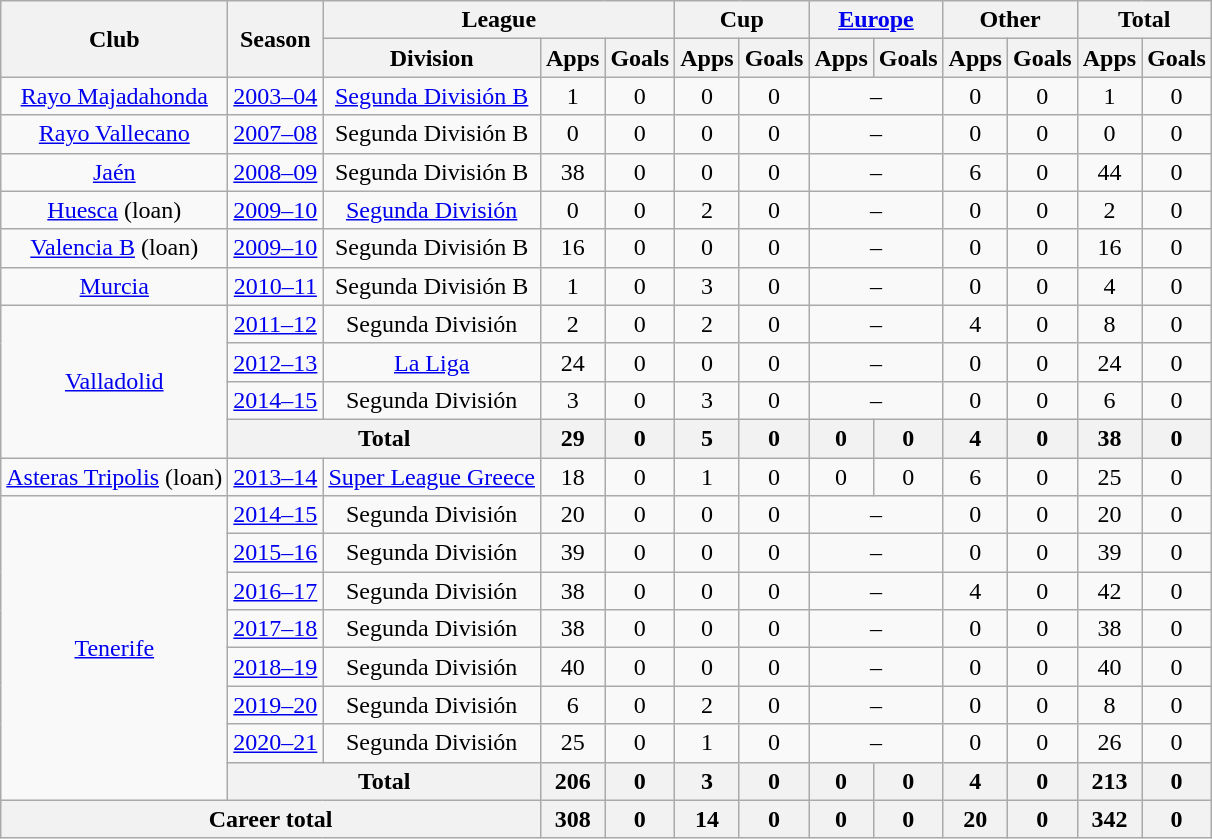<table class="wikitable" style="text-align:center">
<tr>
<th rowspan="2">Club</th>
<th rowspan="2">Season</th>
<th colspan="3">League</th>
<th colspan="2">Cup</th>
<th colspan="2"><a href='#'>Europe</a></th>
<th colspan="2">Other</th>
<th colspan="2">Total</th>
</tr>
<tr>
<th>Division</th>
<th>Apps</th>
<th>Goals</th>
<th>Apps</th>
<th>Goals</th>
<th>Apps</th>
<th>Goals</th>
<th>Apps</th>
<th>Goals</th>
<th>Apps</th>
<th>Goals</th>
</tr>
<tr>
<td><a href='#'>Rayo Majadahonda</a></td>
<td><a href='#'>2003–04</a></td>
<td><a href='#'>Segunda División B</a></td>
<td>1</td>
<td>0</td>
<td>0</td>
<td>0</td>
<td colspan="2">–</td>
<td>0</td>
<td>0</td>
<td>1</td>
<td>0</td>
</tr>
<tr>
<td><a href='#'>Rayo Vallecano</a></td>
<td><a href='#'>2007–08</a></td>
<td>Segunda División B</td>
<td>0</td>
<td>0</td>
<td>0</td>
<td>0</td>
<td colspan="2">–</td>
<td>0</td>
<td>0</td>
<td>0</td>
<td>0</td>
</tr>
<tr>
<td><a href='#'>Jaén</a></td>
<td><a href='#'>2008–09</a></td>
<td>Segunda División B</td>
<td>38</td>
<td>0</td>
<td>0</td>
<td>0</td>
<td colspan="2">–</td>
<td>6</td>
<td>0</td>
<td>44</td>
<td>0</td>
</tr>
<tr>
<td><a href='#'>Huesca</a> (loan)</td>
<td><a href='#'>2009–10</a></td>
<td><a href='#'>Segunda División</a></td>
<td>0</td>
<td>0</td>
<td>2</td>
<td>0</td>
<td colspan="2">–</td>
<td>0</td>
<td>0</td>
<td>2</td>
<td>0</td>
</tr>
<tr>
<td><a href='#'>Valencia B</a> (loan)</td>
<td><a href='#'>2009–10</a></td>
<td>Segunda División B</td>
<td>16</td>
<td>0</td>
<td>0</td>
<td>0</td>
<td colspan="2">–</td>
<td>0</td>
<td>0</td>
<td>16</td>
<td>0</td>
</tr>
<tr>
<td><a href='#'>Murcia</a></td>
<td><a href='#'>2010–11</a></td>
<td>Segunda División B</td>
<td>1</td>
<td>0</td>
<td>3</td>
<td>0</td>
<td colspan="2">–</td>
<td>0</td>
<td>0</td>
<td>4</td>
<td>0</td>
</tr>
<tr>
<td rowspan="4"><a href='#'>Valladolid</a></td>
<td><a href='#'>2011–12</a></td>
<td>Segunda División</td>
<td>2</td>
<td>0</td>
<td>2</td>
<td>0</td>
<td colspan="2">–</td>
<td>4</td>
<td>0</td>
<td>8</td>
<td>0</td>
</tr>
<tr>
<td><a href='#'>2012–13</a></td>
<td><a href='#'>La Liga</a></td>
<td>24</td>
<td>0</td>
<td>0</td>
<td>0</td>
<td colspan="2">–</td>
<td>0</td>
<td>0</td>
<td>24</td>
<td>0</td>
</tr>
<tr>
<td><a href='#'>2014–15</a></td>
<td>Segunda División</td>
<td>3</td>
<td>0</td>
<td>3</td>
<td>0</td>
<td colspan="2">–</td>
<td>0</td>
<td>0</td>
<td>6</td>
<td>0</td>
</tr>
<tr>
<th colspan="2">Total</th>
<th>29</th>
<th>0</th>
<th>5</th>
<th>0</th>
<th>0</th>
<th>0</th>
<th>4</th>
<th>0</th>
<th>38</th>
<th>0</th>
</tr>
<tr>
<td><a href='#'>Asteras Tripolis</a> (loan)</td>
<td><a href='#'>2013–14</a></td>
<td><a href='#'>Super League Greece</a></td>
<td>18</td>
<td>0</td>
<td>1</td>
<td>0</td>
<td>0</td>
<td>0</td>
<td>6</td>
<td>0</td>
<td>25</td>
<td>0</td>
</tr>
<tr>
<td rowspan="8"><a href='#'>Tenerife</a></td>
<td><a href='#'>2014–15</a></td>
<td>Segunda División</td>
<td>20</td>
<td>0</td>
<td>0</td>
<td>0</td>
<td colspan="2">–</td>
<td>0</td>
<td>0</td>
<td>20</td>
<td>0</td>
</tr>
<tr>
<td><a href='#'>2015–16</a></td>
<td>Segunda División</td>
<td>39</td>
<td>0</td>
<td>0</td>
<td>0</td>
<td colspan="2">–</td>
<td>0</td>
<td>0</td>
<td>39</td>
<td>0</td>
</tr>
<tr>
<td><a href='#'>2016–17</a></td>
<td>Segunda División</td>
<td>38</td>
<td>0</td>
<td>0</td>
<td>0</td>
<td colspan="2">–</td>
<td>4</td>
<td>0</td>
<td>42</td>
<td>0</td>
</tr>
<tr>
<td><a href='#'>2017–18</a></td>
<td>Segunda División</td>
<td>38</td>
<td>0</td>
<td>0</td>
<td>0</td>
<td colspan="2">–</td>
<td>0</td>
<td>0</td>
<td>38</td>
<td>0</td>
</tr>
<tr>
<td><a href='#'>2018–19</a></td>
<td>Segunda División</td>
<td>40</td>
<td>0</td>
<td>0</td>
<td>0</td>
<td colspan="2">–</td>
<td>0</td>
<td>0</td>
<td>40</td>
<td>0</td>
</tr>
<tr>
<td><a href='#'>2019–20</a></td>
<td>Segunda División</td>
<td>6</td>
<td>0</td>
<td>2</td>
<td>0</td>
<td colspan="2">–</td>
<td>0</td>
<td>0</td>
<td>8</td>
<td>0</td>
</tr>
<tr>
<td><a href='#'>2020–21</a></td>
<td>Segunda División</td>
<td>25</td>
<td>0</td>
<td>1</td>
<td>0</td>
<td colspan="2">–</td>
<td>0</td>
<td>0</td>
<td>26</td>
<td>0</td>
</tr>
<tr>
<th colspan="2">Total</th>
<th>206</th>
<th>0</th>
<th>3</th>
<th>0</th>
<th>0</th>
<th>0</th>
<th>4</th>
<th>0</th>
<th>213</th>
<th>0</th>
</tr>
<tr>
<th colspan="3">Career total</th>
<th>308</th>
<th>0</th>
<th>14</th>
<th>0</th>
<th>0</th>
<th>0</th>
<th>20</th>
<th>0</th>
<th>342</th>
<th>0</th>
</tr>
</table>
